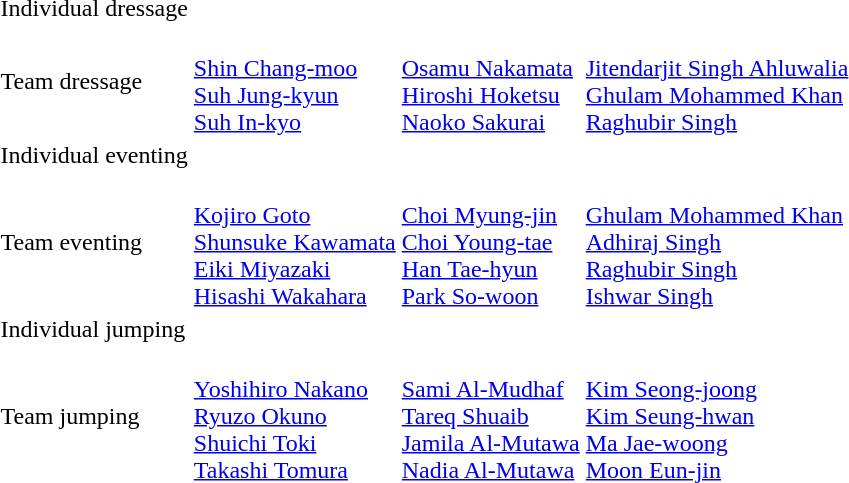<table>
<tr>
<td>Individual dressage<br></td>
<td></td>
<td></td>
<td></td>
</tr>
<tr>
<td>Team dressage<br></td>
<td><br><a href='#'>Shin Chang-moo</a><br><a href='#'>Suh Jung-kyun</a><br><a href='#'>Suh In-kyo</a></td>
<td><br><a href='#'>Osamu Nakamata</a><br><a href='#'>Hiroshi Hoketsu</a><br><a href='#'>Naoko Sakurai</a></td>
<td><br><a href='#'>Jitendarjit Singh Ahluwalia</a><br><a href='#'>Ghulam Mohammed Khan</a><br><a href='#'>Raghubir Singh</a></td>
</tr>
<tr>
<td>Individual eventing<br></td>
<td></td>
<td></td>
<td></td>
</tr>
<tr>
<td>Team eventing<br></td>
<td><br><a href='#'>Kojiro Goto</a><br><a href='#'>Shunsuke Kawamata</a><br><a href='#'>Eiki Miyazaki</a><br><a href='#'>Hisashi Wakahara</a></td>
<td><br><a href='#'>Choi Myung-jin</a><br><a href='#'>Choi Young-tae</a><br><a href='#'>Han Tae-hyun</a><br><a href='#'>Park So-woon</a></td>
<td><br><a href='#'>Ghulam Mohammed Khan</a><br><a href='#'>Adhiraj Singh</a><br><a href='#'>Raghubir Singh</a><br><a href='#'>Ishwar Singh</a></td>
</tr>
<tr>
<td>Individual jumping<br></td>
<td></td>
<td></td>
<td></td>
</tr>
<tr>
<td>Team jumping<br></td>
<td><br><a href='#'>Yoshihiro Nakano</a><br><a href='#'>Ryuzo Okuno</a><br><a href='#'>Shuichi Toki</a><br><a href='#'>Takashi Tomura</a></td>
<td><br><a href='#'>Sami Al-Mudhaf</a><br><a href='#'>Tareq Shuaib</a><br><a href='#'>Jamila Al-Mutawa</a><br><a href='#'>Nadia Al-Mutawa</a></td>
<td><br><a href='#'>Kim Seong-joong</a><br><a href='#'>Kim Seung-hwan</a><br><a href='#'>Ma Jae-woong</a><br><a href='#'>Moon Eun-jin</a></td>
</tr>
</table>
